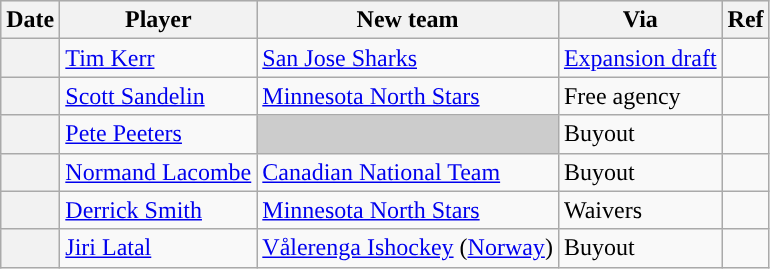<table class="wikitable plainrowheaders">
<tr style="background:#ddd; text-align:center;">
<th>Date</th>
<th>Player</th>
<th>New team</th>
<th>Via</th>
<th>Ref</th>
</tr>
<tr>
<th scope="row"></th>
<td><a href='#'>Tim Kerr</a></td>
<td><a href='#'>San Jose Sharks</a></td>
<td><a href='#'>Expansion draft</a></td>
<td></td>
</tr>
<tr>
<th scope="row"></th>
<td><a href='#'>Scott Sandelin</a></td>
<td><a href='#'>Minnesota North Stars</a></td>
<td>Free agency</td>
<td></td>
</tr>
<tr>
<th scope="row"></th>
<td><a href='#'>Pete Peeters</a></td>
<td style="background:#ccc"></td>
<td>Buyout</td>
<td></td>
</tr>
<tr>
<th scope="row"></th>
<td><a href='#'>Normand Lacombe</a></td>
<td><a href='#'>Canadian National Team</a></td>
<td>Buyout</td>
<td></td>
</tr>
<tr>
<th scope="row"></th>
<td><a href='#'>Derrick Smith</a></td>
<td><a href='#'>Minnesota North Stars</a></td>
<td>Waivers</td>
<td></td>
</tr>
<tr>
<th scope="row"></th>
<td><a href='#'>Jiri Latal</a></td>
<td><a href='#'>Vålerenga Ishockey</a> (<a href='#'>Norway</a>)</td>
<td>Buyout</td>
<td></td>
</tr>
</table>
